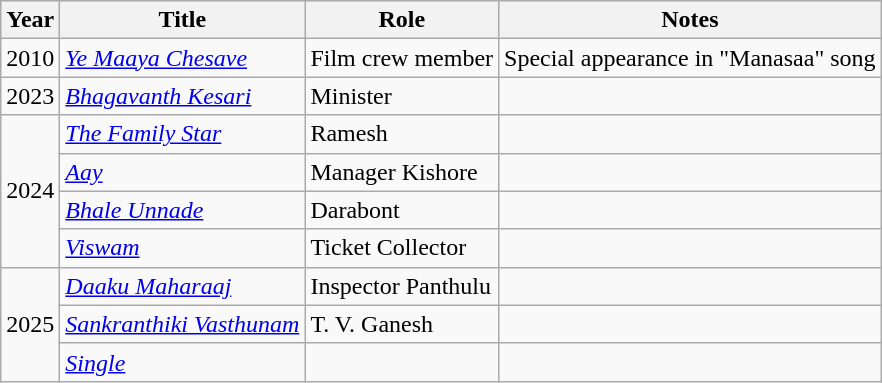<table class="wikitable sortable">
<tr style="text-align:center;">
<th scope="col">Year</th>
<th scope="col">Title</th>
<th scope="col">Role</th>
<th scope="col" class="unsortable">Notes</th>
</tr>
<tr>
<td>2010</td>
<td><em><a href='#'>Ye Maaya Chesave</a></em></td>
<td>Film crew member</td>
<td>Special appearance in "Manasaa" song</td>
</tr>
<tr>
<td>2023</td>
<td><em><a href='#'>Bhagavanth Kesari</a></em></td>
<td>Minister</td>
<td></td>
</tr>
<tr>
<td rowspan="4">2024</td>
<td><em><a href='#'>The Family Star</a></em></td>
<td>Ramesh</td>
<td></td>
</tr>
<tr>
<td><em><a href='#'>Aay</a></em></td>
<td>Manager Kishore</td>
<td></td>
</tr>
<tr>
<td><em><a href='#'>Bhale Unnade</a></em></td>
<td>Darabont</td>
<td></td>
</tr>
<tr>
<td><em><a href='#'>Viswam</a></em></td>
<td>Ticket Collector</td>
<td></td>
</tr>
<tr>
<td rowspan="3">2025</td>
<td><em><a href='#'>Daaku Maharaaj</a></em></td>
<td>Inspector Panthulu</td>
<td></td>
</tr>
<tr>
<td><em><a href='#'>Sankranthiki Vasthunam</a></em></td>
<td>T. V. Ganesh</td>
<td></td>
</tr>
<tr>
<td><em><a href='#'>Single</a></em></td>
<td></td>
<td></td>
</tr>
</table>
